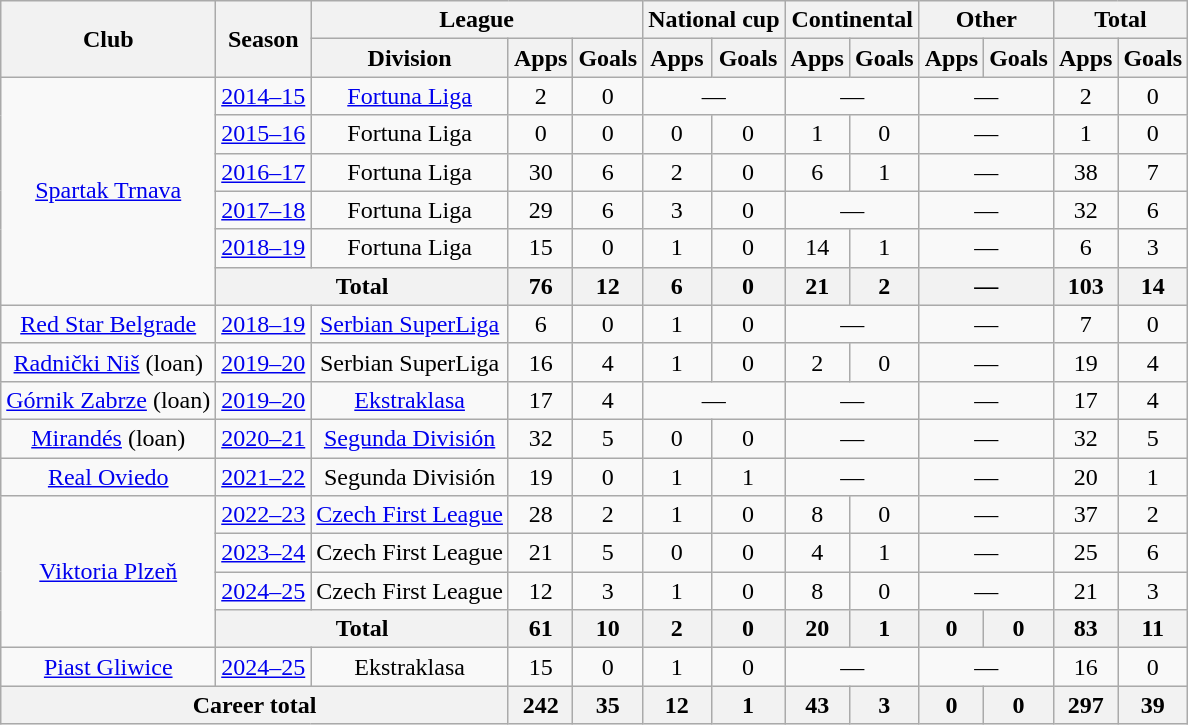<table class="wikitable" style="text-align: center;">
<tr>
<th rowspan="2">Club</th>
<th rowspan="2">Season</th>
<th colspan="3">League</th>
<th colspan="2">National cup</th>
<th colspan="2">Continental</th>
<th colspan="2">Other</th>
<th colspan="2">Total</th>
</tr>
<tr>
<th>Division</th>
<th>Apps</th>
<th>Goals</th>
<th>Apps</th>
<th>Goals</th>
<th>Apps</th>
<th>Goals</th>
<th>Apps</th>
<th>Goals</th>
<th>Apps</th>
<th>Goals</th>
</tr>
<tr>
<td rowspan="6"><a href='#'>Spartak Trnava</a></td>
<td><a href='#'>2014–15</a></td>
<td><a href='#'>Fortuna Liga</a></td>
<td>2</td>
<td>0</td>
<td colspan="2">—</td>
<td colspan="2">—</td>
<td colspan="2">—</td>
<td>2</td>
<td>0</td>
</tr>
<tr>
<td><a href='#'>2015–16</a></td>
<td>Fortuna Liga</td>
<td>0</td>
<td>0</td>
<td>0</td>
<td>0</td>
<td>1</td>
<td>0</td>
<td colspan="2">—</td>
<td>1</td>
<td>0</td>
</tr>
<tr>
<td><a href='#'>2016–17</a></td>
<td>Fortuna Liga</td>
<td>30</td>
<td>6</td>
<td>2</td>
<td>0</td>
<td>6</td>
<td>1</td>
<td colspan="2">—</td>
<td>38</td>
<td>7</td>
</tr>
<tr>
<td><a href='#'>2017–18</a></td>
<td>Fortuna Liga</td>
<td>29</td>
<td>6</td>
<td>3</td>
<td>0</td>
<td colspan="2">—</td>
<td colspan="2">—</td>
<td>32</td>
<td>6</td>
</tr>
<tr>
<td><a href='#'>2018–19</a></td>
<td>Fortuna Liga</td>
<td>15</td>
<td>0</td>
<td>1</td>
<td>0</td>
<td>14</td>
<td>1</td>
<td colspan="2">—</td>
<td>6</td>
<td>3</td>
</tr>
<tr>
<th colspan="2">Total</th>
<th>76</th>
<th>12</th>
<th>6</th>
<th>0</th>
<th>21</th>
<th>2</th>
<th colspan="2">—</th>
<th>103</th>
<th>14</th>
</tr>
<tr>
<td><a href='#'>Red Star Belgrade</a></td>
<td><a href='#'>2018–19</a></td>
<td><a href='#'>Serbian SuperLiga</a></td>
<td>6</td>
<td>0</td>
<td>1</td>
<td>0</td>
<td colspan="2">—</td>
<td colspan="2">—</td>
<td>7</td>
<td>0</td>
</tr>
<tr>
<td><a href='#'>Radnički Niš</a> (loan)</td>
<td><a href='#'>2019–20</a></td>
<td>Serbian SuperLiga</td>
<td>16</td>
<td>4</td>
<td>1</td>
<td>0</td>
<td>2</td>
<td>0</td>
<td colspan="2">—</td>
<td>19</td>
<td>4</td>
</tr>
<tr>
<td><a href='#'>Górnik Zabrze</a> (loan)</td>
<td><a href='#'>2019–20</a></td>
<td><a href='#'>Ekstraklasa</a></td>
<td>17</td>
<td>4</td>
<td colspan="2">—</td>
<td colspan="2">—</td>
<td colspan="2">—</td>
<td>17</td>
<td>4</td>
</tr>
<tr>
<td><a href='#'>Mirandés</a> (loan)</td>
<td><a href='#'>2020–21</a></td>
<td><a href='#'>Segunda División</a></td>
<td>32</td>
<td>5</td>
<td>0</td>
<td>0</td>
<td colspan="2">—</td>
<td colspan="2">—</td>
<td>32</td>
<td>5</td>
</tr>
<tr>
<td><a href='#'>Real Oviedo</a></td>
<td><a href='#'>2021–22</a></td>
<td>Segunda División</td>
<td>19</td>
<td>0</td>
<td>1</td>
<td>1</td>
<td colspan="2">—</td>
<td colspan="2">—</td>
<td>20</td>
<td>1</td>
</tr>
<tr>
<td rowspan="4"><a href='#'>Viktoria Plzeň</a></td>
<td><a href='#'>2022–23</a></td>
<td><a href='#'>Czech First League</a></td>
<td>28</td>
<td>2</td>
<td>1</td>
<td>0</td>
<td>8</td>
<td>0</td>
<td colspan="2">—</td>
<td>37</td>
<td>2</td>
</tr>
<tr>
<td><a href='#'>2023–24</a></td>
<td>Czech First League</td>
<td>21</td>
<td>5</td>
<td>0</td>
<td>0</td>
<td>4</td>
<td>1</td>
<td colspan="2">—</td>
<td>25</td>
<td>6</td>
</tr>
<tr>
<td><a href='#'>2024–25</a></td>
<td>Czech First League</td>
<td>12</td>
<td>3</td>
<td>1</td>
<td>0</td>
<td>8</td>
<td>0</td>
<td colspan="2">—</td>
<td>21</td>
<td>3</td>
</tr>
<tr>
<th colspan="2">Total</th>
<th>61</th>
<th>10</th>
<th>2</th>
<th>0</th>
<th>20</th>
<th>1</th>
<th>0</th>
<th>0</th>
<th>83</th>
<th>11</th>
</tr>
<tr>
<td><a href='#'>Piast Gliwice</a></td>
<td><a href='#'>2024–25</a></td>
<td>Ekstraklasa</td>
<td>15</td>
<td>0</td>
<td>1</td>
<td>0</td>
<td colspan="2">—</td>
<td colspan="2">—</td>
<td>16</td>
<td>0</td>
</tr>
<tr>
<th colspan="3">Career total</th>
<th>242</th>
<th>35</th>
<th>12</th>
<th>1</th>
<th>43</th>
<th>3</th>
<th>0</th>
<th>0</th>
<th>297</th>
<th>39</th>
</tr>
</table>
